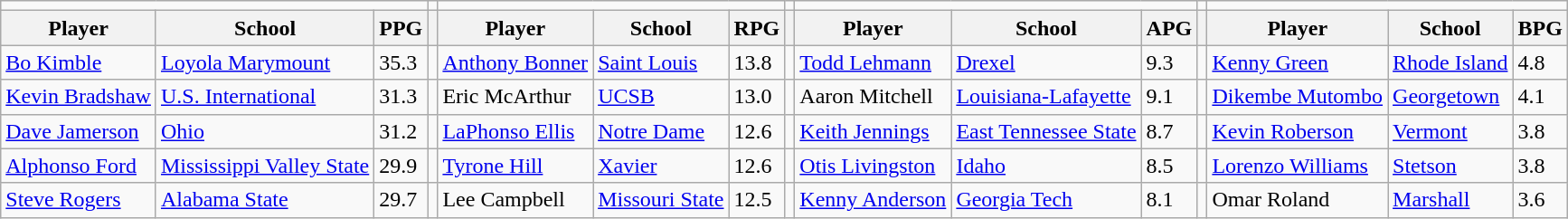<table class="wikitable" style="text-align: left;">
<tr>
<td colspan=3></td>
<td></td>
<td colspan=3></td>
<td></td>
<td colspan=3></td>
<td></td>
<td colspan=3></td>
</tr>
<tr>
<th>Player</th>
<th>School</th>
<th>PPG</th>
<th></th>
<th>Player</th>
<th>School</th>
<th>RPG</th>
<th></th>
<th>Player</th>
<th>School</th>
<th>APG</th>
<th></th>
<th>Player</th>
<th>School</th>
<th>BPG</th>
</tr>
<tr>
<td align="left"><a href='#'>Bo Kimble</a></td>
<td><a href='#'>Loyola Marymount</a></td>
<td>35.3</td>
<td></td>
<td><a href='#'>Anthony Bonner</a></td>
<td><a href='#'>Saint Louis</a></td>
<td>13.8</td>
<td></td>
<td><a href='#'>Todd Lehmann</a></td>
<td><a href='#'>Drexel</a></td>
<td>9.3</td>
<td></td>
<td><a href='#'>Kenny Green</a></td>
<td><a href='#'>Rhode Island</a></td>
<td>4.8</td>
</tr>
<tr>
<td align="left"><a href='#'>Kevin Bradshaw</a></td>
<td><a href='#'>U.S. International</a></td>
<td>31.3</td>
<td></td>
<td>Eric McArthur</td>
<td><a href='#'>UCSB</a></td>
<td>13.0</td>
<td></td>
<td>Aaron Mitchell</td>
<td><a href='#'>Louisiana-Lafayette</a></td>
<td>9.1</td>
<td></td>
<td><a href='#'>Dikembe Mutombo</a></td>
<td><a href='#'>Georgetown</a></td>
<td>4.1</td>
</tr>
<tr>
<td align="left"><a href='#'>Dave Jamerson</a></td>
<td><a href='#'>Ohio</a></td>
<td>31.2</td>
<td></td>
<td><a href='#'>LaPhonso Ellis</a></td>
<td><a href='#'>Notre Dame</a></td>
<td>12.6</td>
<td></td>
<td><a href='#'>Keith Jennings</a></td>
<td><a href='#'>East Tennessee State</a></td>
<td>8.7</td>
<td></td>
<td><a href='#'>Kevin Roberson</a></td>
<td><a href='#'>Vermont</a></td>
<td>3.8</td>
</tr>
<tr>
<td align="left"><a href='#'>Alphonso Ford</a></td>
<td><a href='#'>Mississippi Valley State</a></td>
<td>29.9</td>
<td></td>
<td><a href='#'>Tyrone Hill</a></td>
<td><a href='#'>Xavier</a></td>
<td>12.6</td>
<td></td>
<td><a href='#'>Otis Livingston</a></td>
<td><a href='#'>Idaho</a></td>
<td>8.5</td>
<td></td>
<td><a href='#'>Lorenzo Williams</a></td>
<td><a href='#'>Stetson</a></td>
<td>3.8</td>
</tr>
<tr>
<td align="left"><a href='#'>Steve Rogers</a></td>
<td><a href='#'>Alabama State</a></td>
<td>29.7</td>
<td></td>
<td>Lee Campbell</td>
<td><a href='#'>Missouri State</a></td>
<td>12.5</td>
<td></td>
<td><a href='#'>Kenny Anderson</a></td>
<td><a href='#'>Georgia Tech</a></td>
<td>8.1</td>
<td></td>
<td>Omar Roland</td>
<td><a href='#'>Marshall</a></td>
<td>3.6</td>
</tr>
</table>
